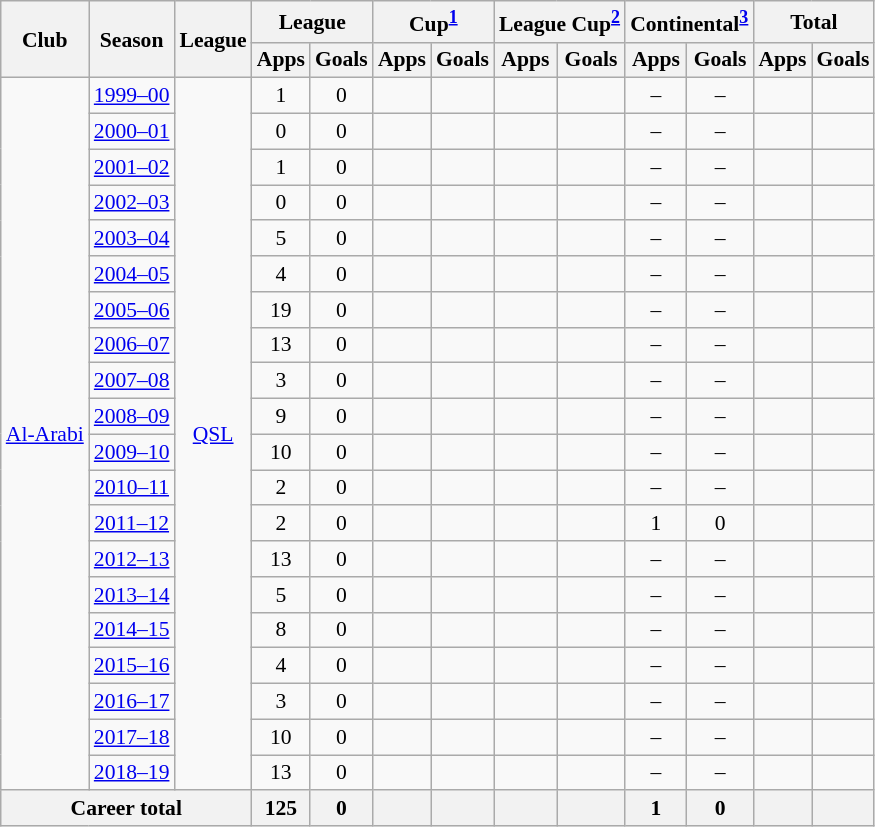<table class="wikitable" style="font-size:90%; text-align:center;">
<tr>
<th rowspan="2">Club</th>
<th rowspan="2">Season</th>
<th rowspan="2">League</th>
<th colspan="2">League</th>
<th colspan="2">Cup<sup><a href='#'>1</a></sup></th>
<th colspan="2">League Cup<sup><a href='#'>2</a></sup></th>
<th colspan="2">Continental<sup><a href='#'>3</a></sup></th>
<th colspan="2">Total</th>
</tr>
<tr>
<th>Apps</th>
<th>Goals</th>
<th>Apps</th>
<th>Goals</th>
<th>Apps</th>
<th>Goals</th>
<th>Apps</th>
<th>Goals</th>
<th>Apps</th>
<th>Goals</th>
</tr>
<tr>
<td rowspan="20"><a href='#'>Al-Arabi</a></td>
<td><a href='#'>1999–00</a></td>
<td rowspan="20" valign="center"><a href='#'>QSL</a></td>
<td>1</td>
<td>0</td>
<td></td>
<td></td>
<td></td>
<td></td>
<td>–</td>
<td>–</td>
<td></td>
<td></td>
</tr>
<tr>
<td><a href='#'>2000–01</a></td>
<td>0</td>
<td>0</td>
<td></td>
<td></td>
<td></td>
<td></td>
<td>–</td>
<td>–</td>
<td></td>
<td></td>
</tr>
<tr>
<td><a href='#'>2001–02</a></td>
<td>1</td>
<td>0</td>
<td></td>
<td></td>
<td></td>
<td></td>
<td>–</td>
<td>–</td>
<td></td>
<td></td>
</tr>
<tr>
<td><a href='#'>2002–03</a></td>
<td>0</td>
<td>0</td>
<td></td>
<td></td>
<td></td>
<td></td>
<td>–</td>
<td>–</td>
<td></td>
<td></td>
</tr>
<tr>
<td><a href='#'>2003–04</a></td>
<td>5</td>
<td>0</td>
<td></td>
<td></td>
<td></td>
<td></td>
<td>–</td>
<td>–</td>
<td></td>
<td></td>
</tr>
<tr>
<td><a href='#'>2004–05</a></td>
<td>4</td>
<td>0</td>
<td></td>
<td></td>
<td></td>
<td></td>
<td>–</td>
<td>–</td>
<td></td>
<td></td>
</tr>
<tr>
<td><a href='#'>2005–06</a></td>
<td>19</td>
<td>0</td>
<td></td>
<td></td>
<td></td>
<td></td>
<td>–</td>
<td>–</td>
<td></td>
<td></td>
</tr>
<tr>
<td><a href='#'>2006–07</a></td>
<td>13</td>
<td>0</td>
<td></td>
<td></td>
<td></td>
<td></td>
<td>–</td>
<td>–</td>
<td></td>
<td></td>
</tr>
<tr>
<td><a href='#'>2007–08</a></td>
<td>3</td>
<td>0</td>
<td></td>
<td></td>
<td></td>
<td></td>
<td>–</td>
<td>–</td>
<td></td>
<td></td>
</tr>
<tr>
<td><a href='#'>2008–09</a></td>
<td>9</td>
<td>0</td>
<td></td>
<td></td>
<td></td>
<td></td>
<td>–</td>
<td>–</td>
<td></td>
<td></td>
</tr>
<tr>
<td><a href='#'>2009–10</a></td>
<td>10</td>
<td>0</td>
<td></td>
<td></td>
<td></td>
<td></td>
<td>–</td>
<td>–</td>
<td></td>
<td></td>
</tr>
<tr>
<td><a href='#'>2010–11</a></td>
<td>2</td>
<td>0</td>
<td></td>
<td></td>
<td></td>
<td></td>
<td>–</td>
<td>–</td>
<td></td>
<td></td>
</tr>
<tr>
<td><a href='#'>2011–12</a></td>
<td>2</td>
<td>0</td>
<td></td>
<td></td>
<td></td>
<td></td>
<td>1</td>
<td>0</td>
<td></td>
<td></td>
</tr>
<tr>
<td><a href='#'>2012–13</a></td>
<td>13</td>
<td>0</td>
<td></td>
<td></td>
<td></td>
<td></td>
<td>–</td>
<td>–</td>
<td></td>
<td></td>
</tr>
<tr>
<td><a href='#'>2013–14</a></td>
<td>5</td>
<td>0</td>
<td></td>
<td></td>
<td></td>
<td></td>
<td>–</td>
<td>–</td>
<td></td>
<td></td>
</tr>
<tr>
<td><a href='#'>2014–15</a></td>
<td>8</td>
<td>0</td>
<td></td>
<td></td>
<td></td>
<td></td>
<td>–</td>
<td>–</td>
<td></td>
<td></td>
</tr>
<tr>
<td><a href='#'>2015–16</a></td>
<td>4</td>
<td>0</td>
<td></td>
<td></td>
<td></td>
<td></td>
<td>–</td>
<td>–</td>
<td></td>
<td></td>
</tr>
<tr>
<td><a href='#'>2016–17</a></td>
<td>3</td>
<td>0</td>
<td></td>
<td></td>
<td></td>
<td></td>
<td>–</td>
<td>–</td>
<td></td>
<td></td>
</tr>
<tr>
<td><a href='#'>2017–18</a></td>
<td>10</td>
<td>0</td>
<td></td>
<td></td>
<td></td>
<td></td>
<td>–</td>
<td>–</td>
<td></td>
<td></td>
</tr>
<tr>
<td><a href='#'>2018–19</a></td>
<td>13</td>
<td>0</td>
<td></td>
<td></td>
<td></td>
<td></td>
<td>–</td>
<td>–</td>
<td></td>
<td></td>
</tr>
<tr>
<th colspan="3">Career total</th>
<th>125</th>
<th>0</th>
<th></th>
<th></th>
<th></th>
<th></th>
<th>1</th>
<th>0</th>
<th></th>
<th></th>
</tr>
</table>
